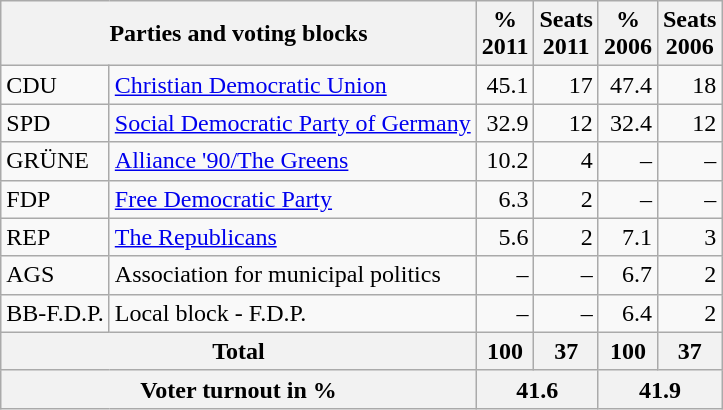<table class="wikitable">
<tr -- class="hintergrundfarbe5">
<th colspan="2">Parties and voting blocks</th>
<th align="center">%<br>2011</th>
<th align="center">Seats<br>2011</th>
<th align="center">%<br>2006</th>
<th align="center">Seats<br>2006</th>
</tr>
<tr --->
<td>CDU</td>
<td><a href='#'>Christian Democratic Union</a></td>
<td align="right">45.1</td>
<td align="right">17</td>
<td align="right">47.4</td>
<td align="right">18</td>
</tr>
<tr --->
<td>SPD</td>
<td><a href='#'>Social Democratic Party of Germany</a></td>
<td align="right">32.9</td>
<td align="right">12</td>
<td align="right">32.4</td>
<td align="right">12</td>
</tr>
<tr --->
<td>GRÜNE</td>
<td><a href='#'>Alliance '90/The Greens</a></td>
<td align="right">10.2</td>
<td align="right">4</td>
<td align="right">–</td>
<td align="right">–</td>
</tr>
<tr --->
<td>FDP</td>
<td><a href='#'>Free Democratic Party</a></td>
<td align="right">6.3</td>
<td align="right">2</td>
<td align="right">–</td>
<td align="right">–</td>
</tr>
<tr --->
<td>REP</td>
<td><a href='#'>The Republicans</a></td>
<td align="right">5.6</td>
<td align="right">2</td>
<td align="right">7.1</td>
<td align="right">3</td>
</tr>
<tr --->
<td>AGS</td>
<td>Association for municipal politics</td>
<td align="right">–</td>
<td align="right">–</td>
<td align="right">6.7</td>
<td align="right">2</td>
</tr>
<tr --->
<td>BB-F.D.P.</td>
<td>Local block - F.D.P.</td>
<td align="right">–</td>
<td align="right">–</td>
<td align="right">6.4</td>
<td align="right">2</td>
</tr>
<tr -- class="hintergrundfarbe5">
<th colspan="2">Total</th>
<th align="right">100</th>
<th align="right">37</th>
<th align="right">100</th>
<th align="right">37</th>
</tr>
<tr -- class="hintergrundfarbe5">
<th colspan="2">Voter turnout in %</th>
<th colspan="2" align="right">41.6</th>
<th colspan="2" align="right">41.9</th>
</tr>
</table>
